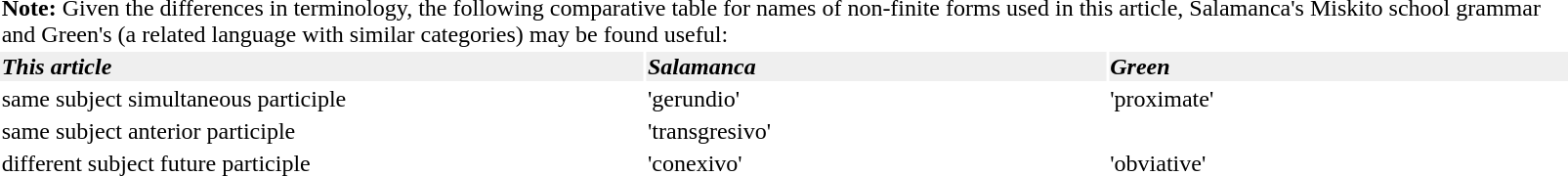<table>
<tr>
<td></td>
<td colspan=3><br><strong>Note:</strong> Given the differences in terminology, the following comparative table for names of non-finite forms used in this article, Salamanca's Miskito school grammar and Green's  (a related language with similar categories) may be found useful:</td>
</tr>
<tr>
<td></td>
<td style="width:35%; background:#efefef;"><strong><em>This article</em></strong></td>
<td style="width:25%; background:#efefef;"><strong><em>Salamanca</em></strong></td>
<td style="width:25%; background:#efefef;"><strong><em>Green</em></strong></td>
</tr>
<tr>
<td></td>
<td>same subject simultaneous participle</td>
<td>'gerundio'</td>
<td>'proximate'</td>
</tr>
<tr>
<td></td>
<td>same subject anterior participle</td>
<td>'transgresivo'</td>
<td></td>
</tr>
<tr>
<td></td>
<td>different subject future participle</td>
<td>'conexivo'</td>
<td>'obviative'</td>
</tr>
</table>
